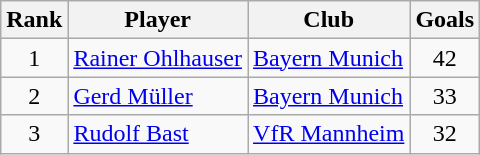<table class="wikitable sortable" style="text-align:center">
<tr>
<th>Rank</th>
<th>Player</th>
<th>Club</th>
<th>Goals</th>
</tr>
<tr>
<td>1</td>
<td style="text-align:left"> <a href='#'>Rainer Ohlhauser</a></td>
<td style="text-align:left"><a href='#'>Bayern Munich</a></td>
<td>42</td>
</tr>
<tr>
<td>2</td>
<td style="text-align:left"> <a href='#'>Gerd Müller</a></td>
<td style="text-align:left"><a href='#'>Bayern Munich</a></td>
<td>33</td>
</tr>
<tr>
<td>3</td>
<td style="text-align:left"> <a href='#'>Rudolf Bast</a></td>
<td style="text-align:left"><a href='#'>VfR Mannheim</a></td>
<td>32</td>
</tr>
</table>
